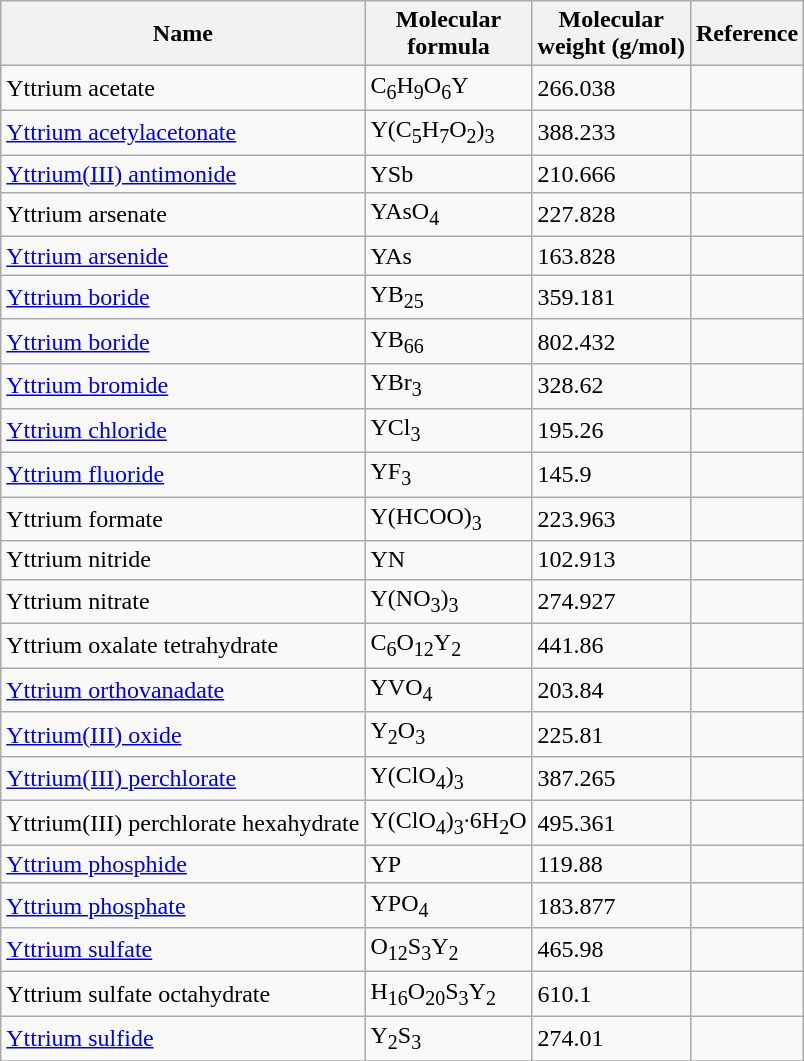<table class="wikitable">
<tr>
<th>Name</th>
<th>Molecular<br>formula</th>
<th>Molecular<br>weight (g/mol)</th>
<th>Reference</th>
</tr>
<tr>
<td>Yttrium acetate</td>
<td>C<sub>6</sub>H<sub>9</sub>O<sub>6</sub>Y</td>
<td>266.038</td>
<td></td>
</tr>
<tr>
<td><a href='#'>Yttrium acetylacetonate</a></td>
<td>Y(C<sub>5</sub>H<sub>7</sub>O<sub>2</sub>)<sub>3</sub></td>
<td>388.233</td>
<td></td>
</tr>
<tr>
<td><a href='#'>Yttrium(III) antimonide</a></td>
<td>YSb</td>
<td>210.666</td>
<td></td>
</tr>
<tr>
<td>Yttrium arsenate</td>
<td>YAsO<sub>4</sub></td>
<td>227.828</td>
<td></td>
</tr>
<tr>
<td><a href='#'>Yttrium arsenide</a></td>
<td>YAs</td>
<td>163.828</td>
<td></td>
</tr>
<tr>
<td><a href='#'>Yttrium boride</a></td>
<td>YB<sub>25</sub></td>
<td>359.181</td>
<td></td>
</tr>
<tr>
<td><a href='#'>Yttrium boride</a></td>
<td>YB<sub>66</sub></td>
<td>802.432</td>
<td></td>
</tr>
<tr>
<td><a href='#'>Yttrium bromide</a></td>
<td>YBr<sub>3</sub></td>
<td>328.62</td>
<td></td>
</tr>
<tr>
<td><a href='#'>Yttrium chloride</a></td>
<td>YCl<sub>3</sub></td>
<td>195.26</td>
<td></td>
</tr>
<tr>
<td><a href='#'>Yttrium fluoride</a></td>
<td>YF<sub>3</sub></td>
<td>145.9</td>
<td></td>
</tr>
<tr>
<td>Yttrium formate</td>
<td>Y(HCOO)<sub>3</sub></td>
<td>223.963</td>
<td></td>
</tr>
<tr>
<td>Yttrium nitride</td>
<td>YN</td>
<td>102.913</td>
<td></td>
</tr>
<tr>
<td>Yttrium nitrate</td>
<td>Y(NO<sub>3</sub>)<sub>3</sub></td>
<td>274.927</td>
<td></td>
</tr>
<tr>
<td>Yttrium oxalate tetrahydrate</td>
<td>C<sub>6</sub>O<sub>12</sub>Y<sub>2</sub></td>
<td>441.86</td>
<td></td>
</tr>
<tr>
<td><a href='#'>Yttrium orthovanadate</a></td>
<td>YVO<sub>4</sub></td>
<td>203.84</td>
<td></td>
</tr>
<tr>
<td><a href='#'>Yttrium(III) oxide</a></td>
<td>Y<sub>2</sub>O<sub>3</sub></td>
<td>225.81</td>
<td></td>
</tr>
<tr>
<td><a href='#'>Yttrium(III) perchlorate</a></td>
<td>Y(ClO<sub>4</sub>)<sub>3</sub></td>
<td>387.265</td>
<td></td>
</tr>
<tr>
<td>Yttrium(III) perchlorate hexahydrate</td>
<td>Y(ClO<sub>4</sub>)<sub>3</sub>·6H<sub>2</sub>O</td>
<td>495.361</td>
<td></td>
</tr>
<tr>
<td><a href='#'>Yttrium phosphide</a></td>
<td>YP</td>
<td>119.88</td>
<td></td>
</tr>
<tr>
<td><a href='#'>Yttrium phosphate</a></td>
<td>YPO<sub>4</sub></td>
<td>183.877</td>
<td></td>
</tr>
<tr>
<td><a href='#'>Yttrium sulfate</a></td>
<td>O<sub>12</sub>S<sub>3</sub>Y<sub>2</sub></td>
<td>465.98</td>
<td></td>
</tr>
<tr>
<td>Yttrium sulfate octahydrate</td>
<td>H<sub>16</sub>O<sub>20</sub>S<sub>3</sub>Y<sub>2</sub></td>
<td>610.1</td>
<td></td>
</tr>
<tr>
<td><a href='#'>Yttrium sulfide</a></td>
<td>Y<sub>2</sub>S<sub>3</sub></td>
<td>274.01</td>
<td></td>
</tr>
<tr>
</tr>
</table>
